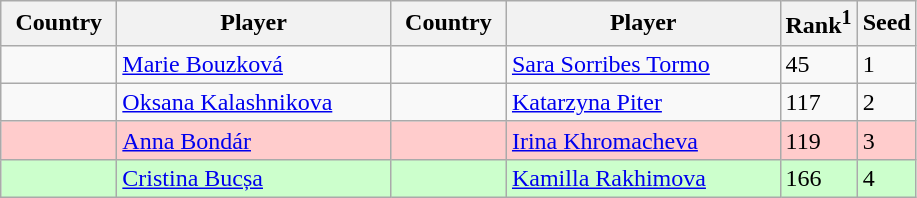<table class="sortable wikitable">
<tr>
<th width="70">Country</th>
<th width="175">Player</th>
<th width="70">Country</th>
<th width="175">Player</th>
<th>Rank<sup>1</sup></th>
<th>Seed</th>
</tr>
<tr>
<td></td>
<td><a href='#'>Marie Bouzková</a></td>
<td></td>
<td><a href='#'>Sara Sorribes Tormo</a></td>
<td>45</td>
<td>1</td>
</tr>
<tr>
<td></td>
<td><a href='#'>Oksana Kalashnikova</a></td>
<td></td>
<td><a href='#'>Katarzyna Piter</a></td>
<td>117</td>
<td>2</td>
</tr>
<tr bgcolor=#fcc>
<td></td>
<td><a href='#'>Anna Bondár</a></td>
<td></td>
<td><a href='#'>Irina Khromacheva</a></td>
<td>119</td>
<td>3</td>
</tr>
<tr bgcolor=#cfc>
<td></td>
<td><a href='#'>Cristina Bucșa</a></td>
<td></td>
<td><a href='#'>Kamilla Rakhimova</a></td>
<td>166</td>
<td>4</td>
</tr>
</table>
